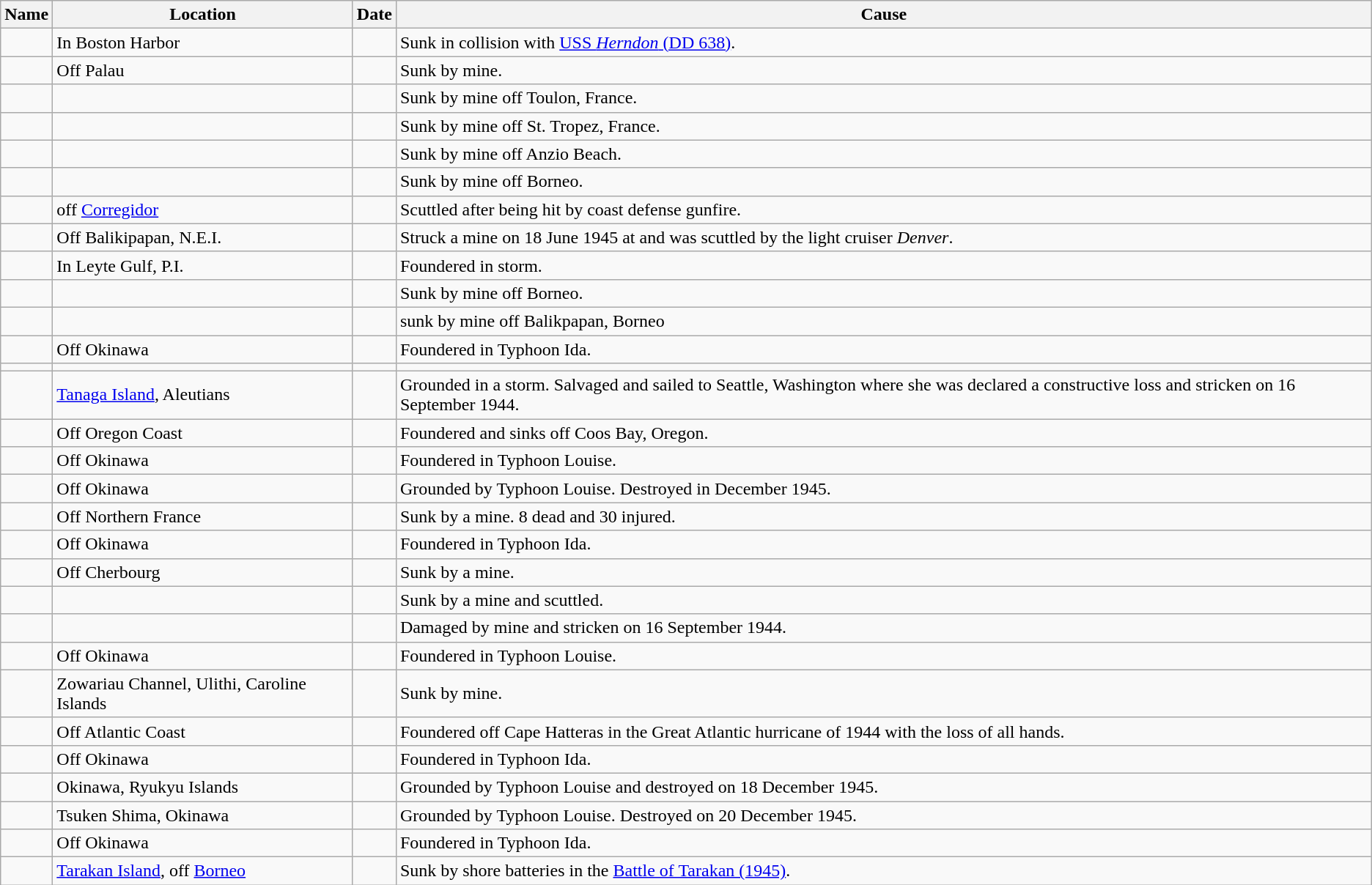<table class="wikitable sortable">
<tr>
<th>Name</th>
<th>Location</th>
<th>Date</th>
<th>Cause</th>
</tr>
<tr>
<td></td>
<td>In Boston Harbor</td>
<td></td>
<td>Sunk in collision with <a href='#'>USS <em>Herndon</em> (DD 638)</a>.</td>
</tr>
<tr>
<td></td>
<td>Off Palau</td>
<td></td>
<td>Sunk by mine.</td>
</tr>
<tr>
<td></td>
<td></td>
<td></td>
<td>Sunk by mine off Toulon, France.</td>
</tr>
<tr>
<td></td>
<td></td>
<td></td>
<td>Sunk by mine off St. Tropez, France.</td>
</tr>
<tr>
<td></td>
<td></td>
<td></td>
<td>Sunk by mine off Anzio Beach.</td>
</tr>
<tr>
<td></td>
<td></td>
<td></td>
<td>Sunk by mine off Borneo.</td>
</tr>
<tr>
<td></td>
<td> off <a href='#'>Corregidor</a></td>
<td></td>
<td>Scuttled after being hit by coast defense gunfire.</td>
</tr>
<tr>
<td></td>
<td>Off Balikipapan, N.E.I.</td>
<td></td>
<td>Struck a mine on 18 June 1945 at and was scuttled by the light cruiser <em>Denver</em>.</td>
</tr>
<tr>
<td></td>
<td>In Leyte Gulf, P.I.</td>
<td></td>
<td>Foundered in storm.</td>
</tr>
<tr>
<td></td>
<td></td>
<td></td>
<td>Sunk by mine off Borneo.</td>
</tr>
<tr>
<td></td>
<td></td>
<td></td>
<td>sunk by mine off Balikpapan, Borneo</td>
</tr>
<tr>
<td></td>
<td>Off Okinawa</td>
<td></td>
<td>Foundered in Typhoon Ida.</td>
</tr>
<tr>
<td></td>
<td></td>
<td></td>
<td></td>
</tr>
<tr>
<td></td>
<td><a href='#'>Tanaga Island</a>, Aleutians</td>
<td></td>
<td>Grounded in a storm.  Salvaged and sailed to Seattle, Washington where she was declared a constructive loss and stricken on 16 September 1944.</td>
</tr>
<tr>
<td></td>
<td>Off Oregon Coast</td>
<td></td>
<td>Foundered and sinks off Coos Bay, Oregon.</td>
</tr>
<tr>
<td></td>
<td>Off Okinawa</td>
<td></td>
<td>Foundered in Typhoon Louise.</td>
</tr>
<tr>
<td></td>
<td>Off Okinawa</td>
<td></td>
<td>Grounded by Typhoon Louise.  Destroyed in December 1945.</td>
</tr>
<tr>
<td></td>
<td>Off Northern France</td>
<td></td>
<td>Sunk by a mine.  8 dead and 30 injured.</td>
</tr>
<tr>
<td></td>
<td>Off Okinawa</td>
<td></td>
<td>Foundered in Typhoon Ida.</td>
</tr>
<tr>
<td></td>
<td>Off Cherbourg</td>
<td></td>
<td>Sunk by a mine.</td>
</tr>
<tr>
<td></td>
<td></td>
<td></td>
<td>Sunk by a mine and scuttled.</td>
</tr>
<tr>
<td></td>
<td></td>
<td></td>
<td>Damaged by mine and stricken on 16 September 1944.</td>
</tr>
<tr>
<td></td>
<td>Off Okinawa</td>
<td></td>
<td>Foundered in Typhoon Louise.</td>
</tr>
<tr>
<td></td>
<td>Zowariau Channel, Ulithi, Caroline Islands</td>
<td></td>
<td>Sunk by mine.</td>
</tr>
<tr>
<td></td>
<td>Off Atlantic Coast</td>
<td></td>
<td>Foundered off Cape Hatteras in the Great Atlantic hurricane of 1944 with the loss of all hands.</td>
</tr>
<tr>
<td></td>
<td>Off Okinawa</td>
<td></td>
<td>Foundered in Typhoon Ida.</td>
</tr>
<tr>
<td></td>
<td>Okinawa, Ryukyu Islands</td>
<td></td>
<td>Grounded by Typhoon Louise and destroyed on 18 December 1945.</td>
</tr>
<tr>
<td></td>
<td>Tsuken Shima, Okinawa</td>
<td></td>
<td>Grounded by Typhoon Louise.  Destroyed on 20 December 1945.</td>
</tr>
<tr>
<td></td>
<td>Off Okinawa</td>
<td></td>
<td>Foundered in Typhoon Ida.</td>
</tr>
<tr>
<td></td>
<td><a href='#'>Tarakan Island</a>, off <a href='#'>Borneo</a></td>
<td></td>
<td>Sunk by shore batteries in the <a href='#'>Battle of Tarakan (1945)</a>.</td>
</tr>
</table>
